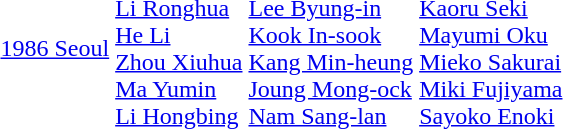<table>
<tr>
<td><a href='#'>1986 Seoul</a></td>
<td><br><a href='#'>Li Ronghua</a><br><a href='#'>He Li</a><br><a href='#'>Zhou Xiuhua</a><br><a href='#'>Ma Yumin</a><br><a href='#'>Li Hongbing</a></td>
<td><br><a href='#'>Lee Byung-in</a><br><a href='#'>Kook In-sook</a><br><a href='#'>Kang Min-heung</a><br><a href='#'>Joung Mong-ock</a><br><a href='#'>Nam Sang-lan</a></td>
<td><br><a href='#'>Kaoru Seki</a><br><a href='#'>Mayumi Oku</a><br><a href='#'>Mieko Sakurai</a><br><a href='#'>Miki Fujiyama</a><br><a href='#'>Sayoko Enoki</a></td>
</tr>
</table>
